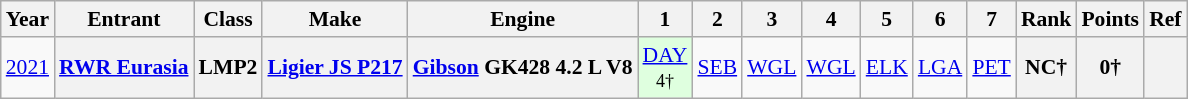<table class="wikitable" style="text-align:center; font-size:90%">
<tr>
<th>Year</th>
<th>Entrant</th>
<th>Class</th>
<th>Make</th>
<th>Engine</th>
<th>1</th>
<th>2</th>
<th>3</th>
<th>4</th>
<th>5</th>
<th>6</th>
<th>7</th>
<th>Rank</th>
<th>Points</th>
<th>Ref</th>
</tr>
<tr>
<td><a href='#'>2021</a></td>
<th><a href='#'>RWR Eurasia</a></th>
<th>LMP2</th>
<th><a href='#'>Ligier JS P217</a></th>
<th><a href='#'>Gibson</a> GK428 4.2 L V8</th>
<td style="background:#DFFFDF;"><a href='#'>DAY</a><br><small>4†</small></td>
<td><a href='#'>SEB</a></td>
<td><a href='#'>WGL</a></td>
<td><a href='#'>WGL</a></td>
<td><a href='#'>ELK</a></td>
<td><a href='#'>LGA</a></td>
<td><a href='#'>PET</a></td>
<th>NC†</th>
<th>0†</th>
<th></th>
</tr>
</table>
